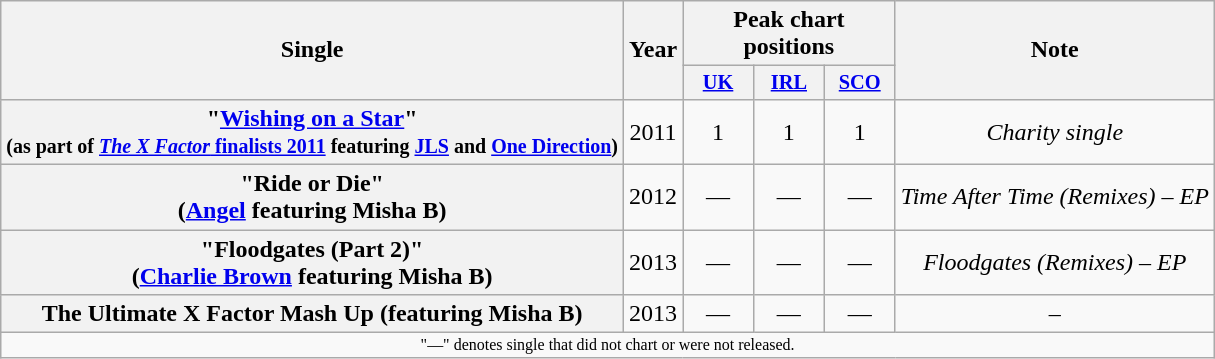<table class="wikitable plainrowheaders" style="text-align:center;">
<tr>
<th scope="col" rowspan="2">Single</th>
<th scope="col" rowspan="2">Year</th>
<th scope="col" colspan="3">Peak chart positions</th>
<th scope="col" rowspan="2">Note</th>
</tr>
<tr>
<th scope="col" style="width:3em;font-size:85%;"><a href='#'>UK</a><br></th>
<th scope="col" style="width:3em;font-size:85%;"><a href='#'>IRL</a><br></th>
<th scope="col" style="width:3em;font-size:85%;"><a href='#'>SCO</a><br></th>
</tr>
<tr>
<th scope="row">"<a href='#'>Wishing on a Star</a>"<br><small>(as part of <a href='#'><em>The X Factor</em> finalists 2011</a> featuring <a href='#'>JLS</a> and <a href='#'>One Direction</a>)</small></th>
<td>2011</td>
<td>1</td>
<td>1</td>
<td>1</td>
<td><em>Charity single</em></td>
</tr>
<tr>
<th scope="row">"Ride or Die"<br><span>(<a href='#'>Angel</a> featuring Misha B)</span></th>
<td>2012</td>
<td>—</td>
<td>—</td>
<td>—</td>
<td><em>Time After Time (Remixes) – EP</em></td>
</tr>
<tr>
<th scope="row">"Floodgates (Part 2)"<br><span>(<a href='#'>Charlie Brown</a> featuring Misha B)</span></th>
<td>2013</td>
<td>—</td>
<td>—</td>
<td>—</td>
<td><em>Floodgates (Remixes) – EP</em></td>
</tr>
<tr>
<th scope="row">The Ultimate X Factor Mash Up (featuring Misha B)</th>
<td>2013</td>
<td>—</td>
<td>—</td>
<td>—</td>
<td>–</td>
</tr>
<tr>
<td colspan="16" style="text-align:center; font-size:8pt;">"—" denotes single that did not chart or were not released.</td>
</tr>
</table>
